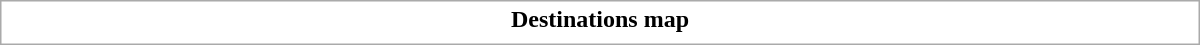<table class="collapsible collapsed" style="border:1px #aaa solid; width:50em; margin:0.2em auto">
<tr>
<th>Destinations map</th>
</tr>
<tr>
<td></td>
</tr>
</table>
